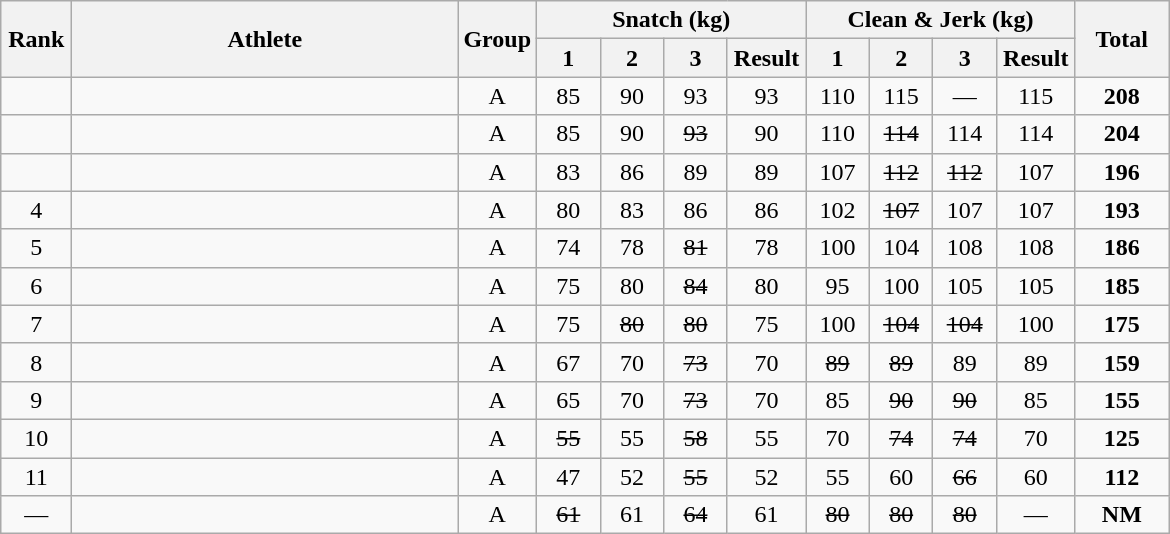<table class = "wikitable" style="text-align:center;">
<tr>
<th rowspan=2 width=40>Rank</th>
<th rowspan=2 width=250>Athlete</th>
<th rowspan=2 width=40>Group</th>
<th colspan=4>Snatch (kg)</th>
<th colspan=4>Clean & Jerk (kg)</th>
<th rowspan=2 width=55>Total</th>
</tr>
<tr>
<th width=35>1</th>
<th width=35>2</th>
<th width=35>3</th>
<th width=45>Result</th>
<th width=35>1</th>
<th width=35>2</th>
<th width=35>3</th>
<th width=45>Result</th>
</tr>
<tr>
<td></td>
<td align=left></td>
<td>A</td>
<td>85</td>
<td>90</td>
<td>93</td>
<td>93</td>
<td>110</td>
<td>115</td>
<td>—</td>
<td>115</td>
<td><strong>208</strong></td>
</tr>
<tr>
<td></td>
<td align=left></td>
<td>A</td>
<td>85</td>
<td>90</td>
<td><s>93</s></td>
<td>90</td>
<td>110</td>
<td><s>114</s></td>
<td>114</td>
<td>114</td>
<td><strong>204</strong></td>
</tr>
<tr>
<td></td>
<td align=left></td>
<td>A</td>
<td>83</td>
<td>86</td>
<td>89</td>
<td>89</td>
<td>107</td>
<td><s>112</s></td>
<td><s>112</s></td>
<td>107</td>
<td><strong>196</strong></td>
</tr>
<tr>
<td>4</td>
<td align=left></td>
<td>A</td>
<td>80</td>
<td>83</td>
<td>86</td>
<td>86</td>
<td>102</td>
<td><s>107</s></td>
<td>107</td>
<td>107</td>
<td><strong>193</strong></td>
</tr>
<tr>
<td>5</td>
<td align=left></td>
<td>A</td>
<td>74</td>
<td>78</td>
<td><s>81</s></td>
<td>78</td>
<td>100</td>
<td>104</td>
<td>108</td>
<td>108</td>
<td><strong>186</strong></td>
</tr>
<tr>
<td>6</td>
<td align=left></td>
<td>A</td>
<td>75</td>
<td>80</td>
<td><s>84</s></td>
<td>80</td>
<td>95</td>
<td>100</td>
<td>105</td>
<td>105</td>
<td><strong>185</strong></td>
</tr>
<tr>
<td>7</td>
<td align=left></td>
<td>A</td>
<td>75</td>
<td><s>80</s></td>
<td><s>80</s></td>
<td>75</td>
<td>100</td>
<td><s>104</s></td>
<td><s>104</s></td>
<td>100</td>
<td><strong>175</strong></td>
</tr>
<tr>
<td>8</td>
<td align=left></td>
<td>A</td>
<td>67</td>
<td>70</td>
<td><s>73</s></td>
<td>70</td>
<td><s>89</s></td>
<td><s>89</s></td>
<td>89</td>
<td>89</td>
<td><strong>159</strong></td>
</tr>
<tr>
<td>9</td>
<td align=left></td>
<td>A</td>
<td>65</td>
<td>70</td>
<td><s>73</s></td>
<td>70</td>
<td>85</td>
<td><s>90</s></td>
<td><s>90</s></td>
<td>85</td>
<td><strong>155</strong></td>
</tr>
<tr>
<td>10</td>
<td align=left></td>
<td>A</td>
<td><s>55</s></td>
<td>55</td>
<td><s>58</s></td>
<td>55</td>
<td>70</td>
<td><s>74</s></td>
<td><s>74</s></td>
<td>70</td>
<td><strong>125</strong></td>
</tr>
<tr>
<td>11</td>
<td align=left></td>
<td>A</td>
<td>47</td>
<td>52</td>
<td><s>55</s></td>
<td>52</td>
<td>55</td>
<td>60</td>
<td><s>66</s></td>
<td>60</td>
<td><strong>112</strong></td>
</tr>
<tr>
<td>—</td>
<td align=left></td>
<td>A</td>
<td><s>61</s></td>
<td>61</td>
<td><s>64</s></td>
<td>61</td>
<td><s>80</s></td>
<td><s>80</s></td>
<td><s>80</s></td>
<td>—</td>
<td><strong>NM</strong></td>
</tr>
</table>
